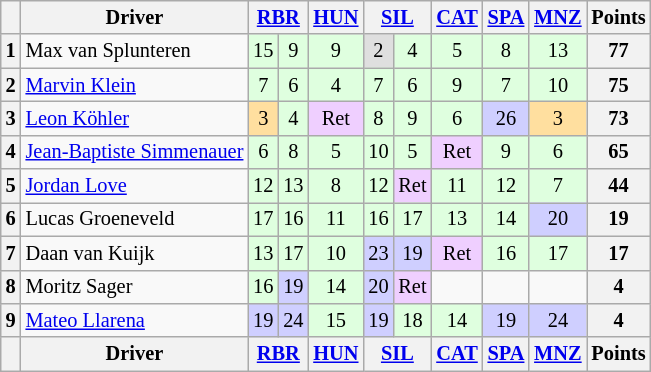<table class="wikitable" style="font-size: 85%; text-align:center">
<tr valign="top">
<th valign="middle"></th>
<th valign="middle">Driver</th>
<th colspan=2><a href='#'>RBR</a><br></th>
<th><a href='#'>HUN</a><br></th>
<th colspan=2><a href='#'>SIL</a><br></th>
<th><a href='#'>CAT</a><br></th>
<th><a href='#'>SPA</a><br></th>
<th><a href='#'>MNZ</a><br></th>
<th valign="middle">Points</th>
</tr>
<tr>
<th>1</th>
<td align=left> Max van Splunteren</td>
<td style="background:#DFFFDF;">15</td>
<td style="background:#DFFFDF;">9</td>
<td style="background:#DFFFDF;">9</td>
<td style="background:#DFDFDF;">2</td>
<td style="background:#DFFFDF;">4</td>
<td style="background:#DFFFDF;">5</td>
<td style="background:#DFFFDF;">8</td>
<td style="background:#DFFFDF;">13</td>
<th>77</th>
</tr>
<tr>
<th>2</th>
<td align=left> <a href='#'>Marvin Klein</a></td>
<td style="background:#DFFFDF;">7</td>
<td style="background:#DFFFDF;">6</td>
<td style="background:#DFFFDF;">4</td>
<td style="background:#DFFFDF;">7</td>
<td style="background:#DFFFDF;">6</td>
<td style="background:#DFFFDF;">9</td>
<td style="background:#DFFFDF;">7</td>
<td style="background:#DFFFDF;">10</td>
<th>75</th>
</tr>
<tr>
<th>3</th>
<td align=left> <a href='#'>Leon Köhler</a></td>
<td style="background:#FFDF9F;">3</td>
<td style="background:#DFFFDF;">4</td>
<td style="background:#EFCFFF;">Ret</td>
<td style="background:#DFFFDF;">8</td>
<td style="background:#DFFFDF;">9</td>
<td style="background:#DFFFDF;">6</td>
<td style="background:#CFCFFF;">26</td>
<td style="background:#FFDF9F;">3</td>
<th>73</th>
</tr>
<tr>
<th>4</th>
<td align=left> <a href='#'>Jean-Baptiste Simmenauer</a></td>
<td style="background:#DFFFDF;">6</td>
<td style="background:#DFFFDF;">8</td>
<td style="background:#DFFFDF;">5</td>
<td style="background:#DFFFDF;">10</td>
<td style="background:#DFFFDF;">5</td>
<td style="background:#EFCFFF;">Ret</td>
<td style="background:#DFFFDF;">9</td>
<td style="background:#DFFFDF;">6</td>
<th>65</th>
</tr>
<tr>
<th>5</th>
<td align=left> <a href='#'>Jordan Love</a></td>
<td style="background:#DFFFDF;">12</td>
<td style="background:#DFFFDF;">13</td>
<td style="background:#DFFFDF;">8</td>
<td style="background:#DFFFDF;">12</td>
<td style="background:#EFCFFF;">Ret</td>
<td style="background:#DFFFDF;">11</td>
<td style="background:#DFFFDF;">12</td>
<td style="background:#DFFFDF;">7</td>
<th>44</th>
</tr>
<tr>
<th>6</th>
<td align=left> Lucas Groeneveld</td>
<td style="background:#DFFFDF;">17</td>
<td style="background:#DFFFDF;">16</td>
<td style="background:#DFFFDF;">11</td>
<td style="background:#DFFFDF;">16</td>
<td style="background:#DFFFDF;">17</td>
<td style="background:#DFFFDF;">13</td>
<td style="background:#DFFFDF;">14</td>
<td style="background:#CFCFFF;">20</td>
<th>19</th>
</tr>
<tr>
<th>7</th>
<td align=left> Daan van Kuijk</td>
<td style="background:#DFFFDF;">13</td>
<td style="background:#DFFFDF;">17</td>
<td style="background:#DFFFDF;">10</td>
<td style="background:#CFCFFF;">23</td>
<td style="background:#CFCFFF;">19</td>
<td style="background:#EFCFFF;">Ret</td>
<td style="background:#DFFFDF;">16</td>
<td style="background:#DFFFDF;">17</td>
<th>17</th>
</tr>
<tr>
<th>8</th>
<td align=left> Moritz Sager</td>
<td style="background:#DFFFDF;">16</td>
<td style="background:#CFCFFF;">19</td>
<td style="background:#DFFFDF;">14</td>
<td style="background:#CFCFFF;">20</td>
<td style="background:#EFCFFF;">Ret</td>
<td></td>
<td></td>
<td></td>
<th>4</th>
</tr>
<tr>
<th>9</th>
<td align=left> <a href='#'>Mateo Llarena</a></td>
<td style="background:#CFCFFF;">19</td>
<td style="background:#CFCFFF;">24</td>
<td style="background:#DFFFDF;">15</td>
<td style="background:#CFCFFF;">19</td>
<td style="background:#DFFFDF;">18</td>
<td style="background:#DFFFDF;">14</td>
<td style="background:#CFCFFF;">19</td>
<td style="background:#CFCFFF;">24</td>
<th>4</th>
</tr>
<tr valign="top">
<th valign="middle"></th>
<th valign="middle">Driver</th>
<th colspan=2><a href='#'>RBR</a><br></th>
<th><a href='#'>HUN</a><br></th>
<th colspan=2><a href='#'>SIL</a><br></th>
<th><a href='#'>CAT</a><br></th>
<th><a href='#'>SPA</a><br></th>
<th><a href='#'>MNZ</a><br></th>
<th valign="middle">Points</th>
</tr>
</table>
